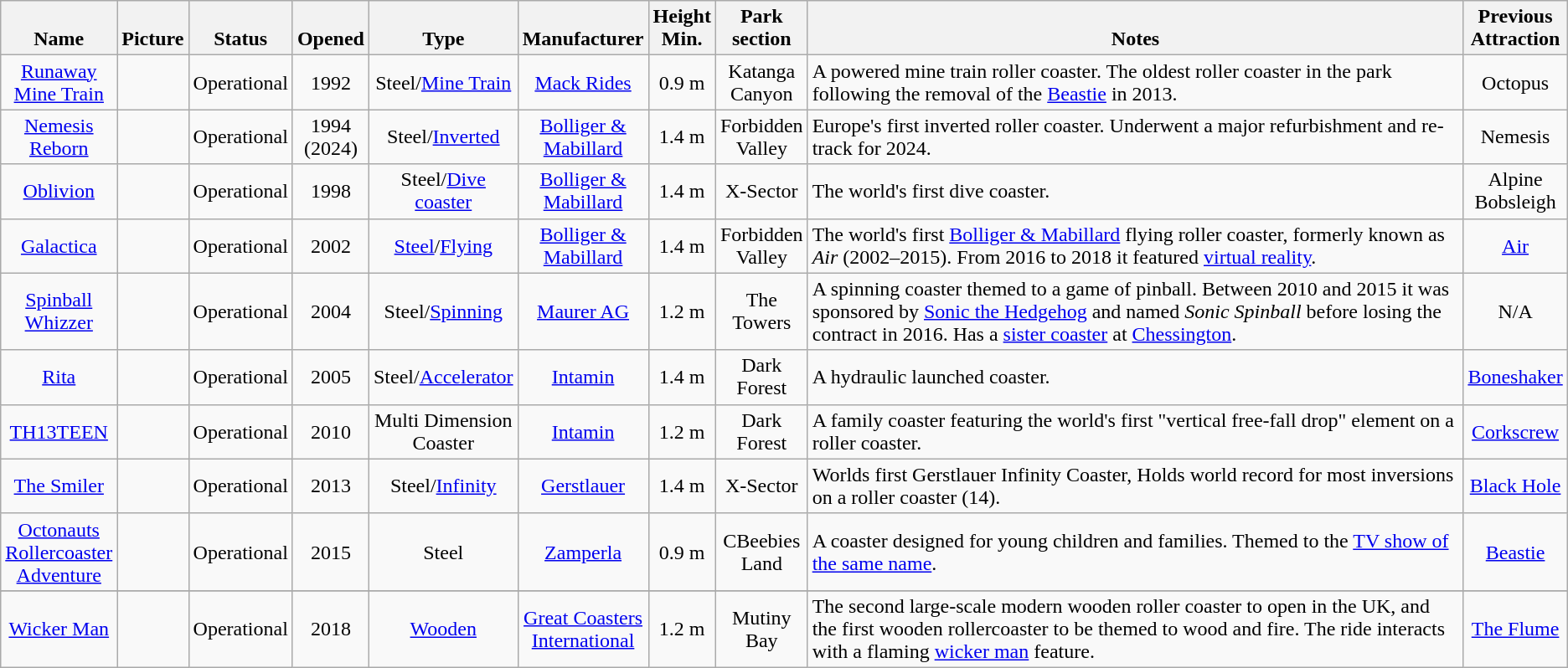<table class="sortable wikitable" style="text-align:center">
<tr style="vertical-align:bottom;">
<th>Name</th>
<th>Picture</th>
<th>Status</th>
<th>Opened</th>
<th>Type</th>
<th>Manufacturer</th>
<th>Height<br>Min.</th>
<th>Park<br>section</th>
<th scope=col style="width:40em;">Notes</th>
<th>Previous Attraction</th>
</tr>
<tr>
<td style="text-align:center"><a href='#'>Runaway Mine Train</a></td>
<td> </td>
<td>Operational</td>
<td>1992</td>
<td>Steel/<a href='#'>Mine Train</a></td>
<td><a href='#'>Mack Rides</a></td>
<td>0.9 m</td>
<td>Katanga Canyon</td>
<td style="text-align:left">A powered mine train roller coaster. The oldest roller coaster in the park following the removal of the <a href='#'>Beastie</a> in 2013.</td>
<td>Octopus</td>
</tr>
<tr>
<td><a href='#'>Nemesis Reborn</a></td>
<td> </td>
<td>Operational</td>
<td>1994 (2024)</td>
<td>Steel/<a href='#'>Inverted</a></td>
<td><a href='#'>Bolliger & Mabillard</a></td>
<td>1.4 m</td>
<td>Forbidden Valley</td>
<td style="text-align:left">Europe's first inverted roller coaster. Underwent a major refurbishment and re-track for 2024.</td>
<td>Nemesis</td>
</tr>
<tr>
<td><a href='#'>Oblivion</a></td>
<td> </td>
<td>Operational</td>
<td>1998</td>
<td>Steel/<a href='#'>Dive coaster</a></td>
<td><a href='#'>Bolliger & Mabillard</a></td>
<td>1.4 m</td>
<td>X-Sector</td>
<td style="text-align:left">The world's first dive coaster.</td>
<td>Alpine Bobsleigh</td>
</tr>
<tr>
<td><a href='#'>Galactica</a></td>
<td></td>
<td>Operational</td>
<td>2002</td>
<td><a href='#'>Steel</a>/<a href='#'>Flying</a></td>
<td><a href='#'>Bolliger & Mabillard</a></td>
<td>1.4 m</td>
<td>Forbidden Valley</td>
<td style="text-align:left">The world's first <a href='#'>Bolliger & Mabillard</a> flying roller coaster, formerly known as <em>Air</em> (2002–2015). From 2016 to 2018 it featured <a href='#'>virtual reality</a>.</td>
<td><a href='#'>Air</a></td>
</tr>
<tr>
<td><a href='#'>Spinball Whizzer</a></td>
<td> </td>
<td>Operational</td>
<td>2004</td>
<td>Steel/<a href='#'>Spinning</a></td>
<td><a href='#'>Maurer AG</a></td>
<td>1.2 m</td>
<td>The Towers</td>
<td style="text-align:left">A spinning coaster themed to a game of pinball. Between 2010 and 2015 it was sponsored by <a href='#'>Sonic the Hedgehog</a> and named <em>Sonic Spinball</em> before losing the contract in 2016. Has a <a href='#'>sister coaster</a> at <a href='#'>Chessington</a>.</td>
<td>N/A</td>
</tr>
<tr>
<td><a href='#'>Rita</a></td>
<td> </td>
<td>Operational</td>
<td>2005</td>
<td>Steel/<a href='#'>Accelerator</a></td>
<td><a href='#'>Intamin</a></td>
<td>1.4 m</td>
<td>Dark Forest</td>
<td style="text-align:left">A hydraulic launched coaster.</td>
<td><a href='#'>Boneshaker</a></td>
</tr>
<tr>
<td><a href='#'>TH13TEEN</a></td>
<td> </td>
<td>Operational</td>
<td>2010</td>
<td>Multi Dimension Coaster</td>
<td><a href='#'>Intamin</a></td>
<td>1.2 m</td>
<td>Dark Forest</td>
<td style="text-align:left">A family coaster featuring the world's first "vertical free-fall drop" element on a roller coaster.</td>
<td><a href='#'>Corkscrew</a></td>
</tr>
<tr>
<td><a href='#'>The Smiler</a></td>
<td> </td>
<td style="text-align:center">Operational</td>
<td style="text-align:center">2013</td>
<td>Steel/<a href='#'>Infinity</a></td>
<td style="text-align:center"><a href='#'>Gerstlauer</a></td>
<td style="text-align:center">1.4 m</td>
<td style="text-align:center">X-Sector</td>
<td style="text-align:left">Worlds first Gerstlauer Infinity Coaster, Holds world record for most inversions on a roller coaster (14).</td>
<td><a href='#'>Black Hole</a></td>
</tr>
<tr>
<td style="text-align:center"><a href='#'>Octonauts Rollercoaster Adventure</a></td>
<td> </td>
<td>Operational</td>
<td>2015</td>
<td>Steel</td>
<td><a href='#'>Zamperla</a></td>
<td>0.9 m</td>
<td>CBeebies Land</td>
<td style="text-align:left">A coaster designed for young children and families. Themed to the <a href='#'>TV show of the same name</a>.</td>
<td><a href='#'>Beastie</a></td>
</tr>
<tr .>
</tr>
<tr>
<td><a href='#'>Wicker Man</a></td>
<td> </td>
<td style="text-align:center">Operational</td>
<td style="text-align:center">2018</td>
<td style="text-align:center"><a href='#'>Wooden</a></td>
<td style="text-align:center"><a href='#'>Great Coasters International</a></td>
<td style="text-align:center">1.2 m</td>
<td style="text-align:center">Mutiny Bay</td>
<td style="text-align:left">The second large-scale modern wooden roller coaster to open in the UK, and the first wooden rollercoaster to be themed to wood and fire. The ride interacts with a flaming <a href='#'>wicker man</a> feature.</td>
<td><a href='#'>The Flume</a></td>
</tr>
</table>
